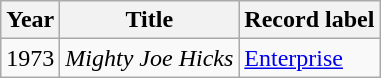<table class="wikitable sortable">
<tr>
<th>Year</th>
<th>Title</th>
<th>Record label</th>
</tr>
<tr>
<td>1973</td>
<td><em>Mighty Joe Hicks</em></td>
<td><a href='#'>Enterprise</a></td>
</tr>
</table>
